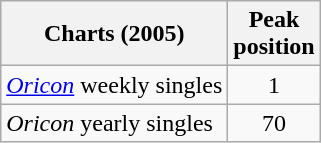<table class="wikitable">
<tr>
<th>Charts (2005)</th>
<th>Peak<br>position</th>
</tr>
<tr>
<td><em><a href='#'>Oricon</a></em> weekly singles</td>
<td align="center">1</td>
</tr>
<tr>
<td><em>Oricon</em> yearly singles</td>
<td align="center">70</td>
</tr>
</table>
